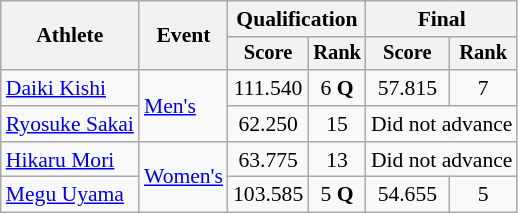<table class="wikitable" style="font-size:90%">
<tr>
<th rowspan="2">Athlete</th>
<th rowspan="2">Event</th>
<th colspan="2">Qualification</th>
<th colspan="2">Final</th>
</tr>
<tr style="font-size:95%">
<th>Score</th>
<th>Rank</th>
<th>Score</th>
<th>Rank</th>
</tr>
<tr align=center>
<td align=left><a href='#'>Daiki Kishi</a></td>
<td align=left rowspan=2><a href='#'>Men's</a></td>
<td>111.540</td>
<td>6 <strong>Q</strong></td>
<td>57.815</td>
<td>7</td>
</tr>
<tr align=center>
<td align=left><a href='#'>Ryosuke Sakai</a></td>
<td>62.250</td>
<td>15</td>
<td colspan=2>Did not advance</td>
</tr>
<tr align=center>
<td align=left><a href='#'>Hikaru Mori</a></td>
<td align=left rowspan=2><a href='#'>Women's</a></td>
<td>63.775</td>
<td>13</td>
<td colspan=2>Did not advance</td>
</tr>
<tr align=center>
<td align=left><a href='#'>Megu Uyama</a></td>
<td>103.585</td>
<td>5 <strong>Q</strong></td>
<td>54.655</td>
<td>5</td>
</tr>
</table>
